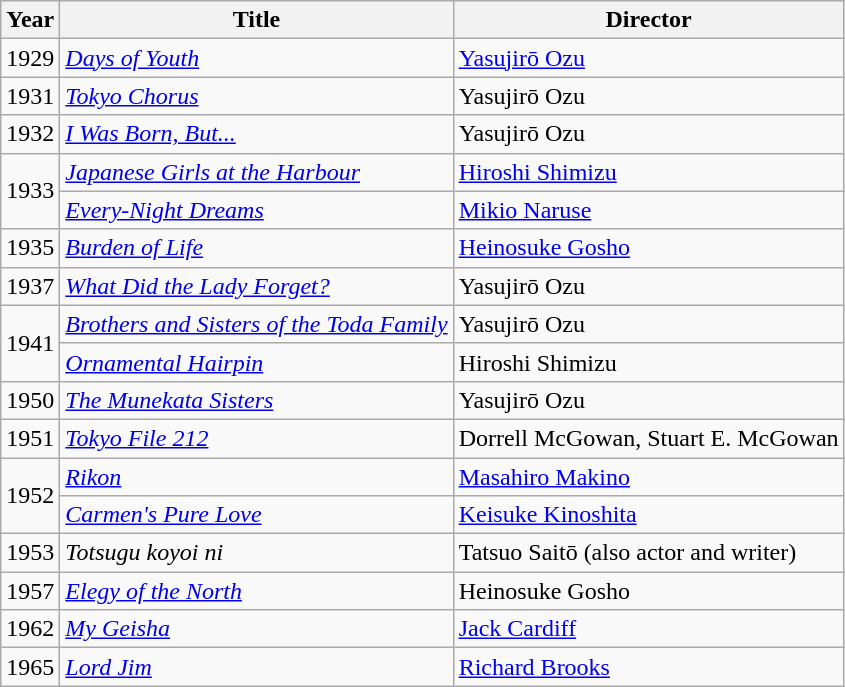<table class="wikitable">
<tr>
<th>Year</th>
<th>Title</th>
<th class="unsortable">Director</th>
</tr>
<tr>
<td>1929</td>
<td><em><a href='#'>Days of Youth</a></em></td>
<td><a href='#'>Yasujirō Ozu</a></td>
</tr>
<tr>
<td>1931</td>
<td><em><a href='#'>Tokyo Chorus</a></em></td>
<td>Yasujirō Ozu</td>
</tr>
<tr>
<td>1932</td>
<td><em><a href='#'>I Was Born, But...</a></em></td>
<td>Yasujirō Ozu</td>
</tr>
<tr>
<td rowspan="2">1933</td>
<td><em><a href='#'>Japanese Girls at the Harbour</a></em></td>
<td><a href='#'>Hiroshi Shimizu</a></td>
</tr>
<tr>
<td><em><a href='#'>Every-Night Dreams</a></em></td>
<td><a href='#'>Mikio Naruse</a></td>
</tr>
<tr>
<td>1935</td>
<td><em><a href='#'>Burden of Life</a></em></td>
<td><a href='#'>Heinosuke Gosho</a></td>
</tr>
<tr>
<td>1937</td>
<td><em><a href='#'>What Did the Lady Forget?</a></em></td>
<td>Yasujirō Ozu</td>
</tr>
<tr>
<td rowspan="2">1941</td>
<td><em><a href='#'>Brothers and Sisters of the Toda Family</a></em></td>
<td>Yasujirō Ozu</td>
</tr>
<tr>
<td><em><a href='#'>Ornamental Hairpin</a></em></td>
<td>Hiroshi Shimizu</td>
</tr>
<tr>
<td>1950</td>
<td><em><a href='#'>The Munekata Sisters</a></em></td>
<td>Yasujirō Ozu</td>
</tr>
<tr>
<td>1951</td>
<td><em><a href='#'>Tokyo File 212</a></em></td>
<td>Dorrell McGowan, Stuart E. McGowan</td>
</tr>
<tr>
<td rowspan="2">1952</td>
<td><em><a href='#'>Rikon</a></em></td>
<td><a href='#'>Masahiro Makino</a></td>
</tr>
<tr>
<td><em><a href='#'>Carmen's Pure Love</a></em></td>
<td><a href='#'>Keisuke Kinoshita</a></td>
</tr>
<tr>
<td>1953</td>
<td><em>Totsugu koyoi ni</em></td>
<td>Tatsuo Saitō (also actor and writer)</td>
</tr>
<tr>
<td>1957</td>
<td><em><a href='#'>Elegy of the North</a></em></td>
<td>Heinosuke Gosho</td>
</tr>
<tr>
<td>1962</td>
<td><em><a href='#'>My Geisha</a></em></td>
<td><a href='#'>Jack Cardiff</a></td>
</tr>
<tr>
<td>1965</td>
<td><em><a href='#'>Lord Jim</a></em></td>
<td><a href='#'>Richard Brooks</a></td>
</tr>
</table>
